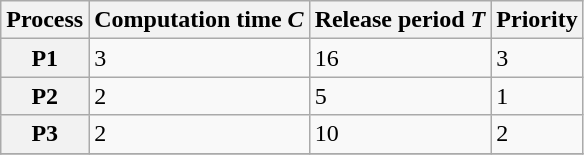<table class="wikitable">
<tr>
<th>Process</th>
<th>Computation time <em>C</em></th>
<th>Release period <em>T</em></th>
<th>Priority</th>
</tr>
<tr>
<th>P1</th>
<td>3</td>
<td>16</td>
<td>3</td>
</tr>
<tr>
<th>P2</th>
<td>2</td>
<td>5</td>
<td>1</td>
</tr>
<tr>
<th>P3</th>
<td>2</td>
<td>10</td>
<td>2</td>
</tr>
<tr>
</tr>
</table>
